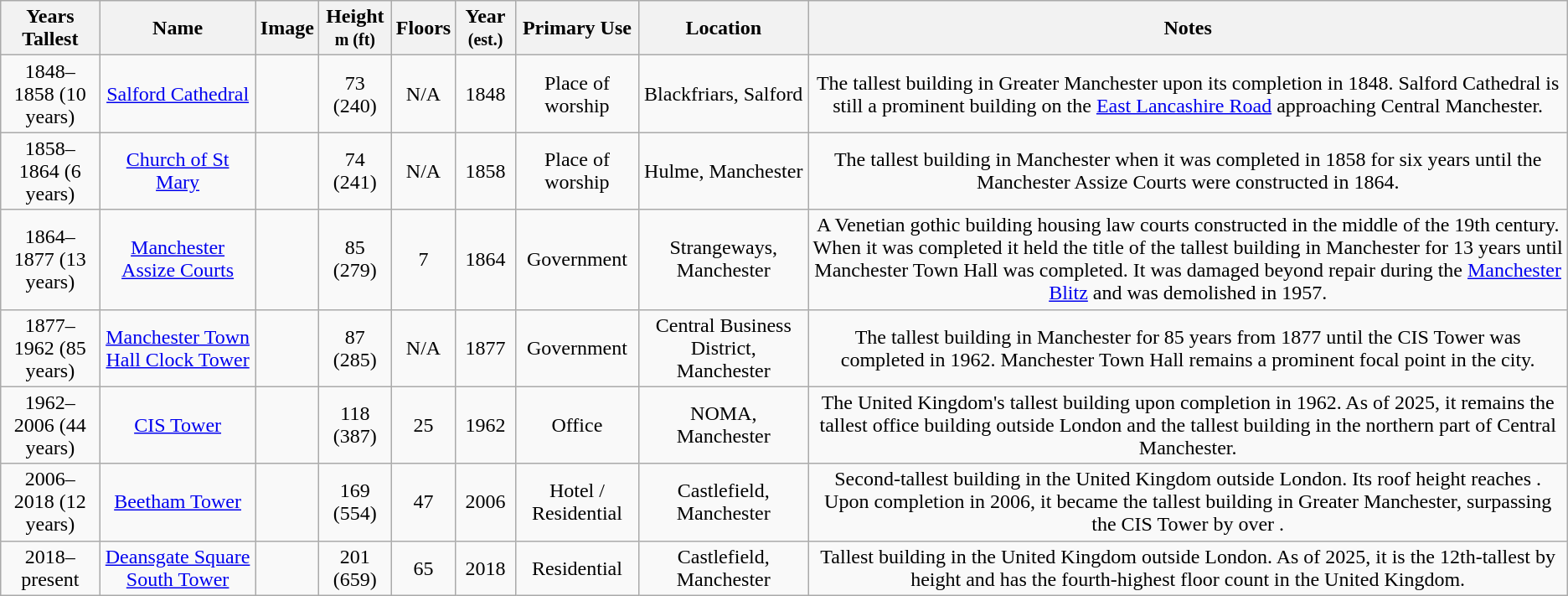<table class="wikitable sortable">
<tr>
<th data-sort-type="number">Years Tallest</th>
<th data-sort-type="text">Name</th>
<th class="unsortable">Image</th>
<th data-sort-type="number">Height<br><small>m (ft)</small></th>
<th data-sort-type="number">Floors</th>
<th data-sort-type="number">Year <small>(est.)</small></th>
<th>Primary Use</th>
<th>Location</th>
<th class="unsortable">Notes</th>
</tr>
<tr>
<td align=center>1848–1858 (10 years)</td>
<td align=center><a href='#'>Salford Cathedral</a></td>
<td align=center></td>
<td align=center>73 (240)</td>
<td align=center>N/A</td>
<td align=center>1848</td>
<td align=center>Place of worship</td>
<td align=center>Blackfriars, Salford</td>
<td align=center>The tallest building in Greater Manchester upon its completion in 1848. Salford Cathedral is still a prominent building on the <a href='#'>East Lancashire Road</a> approaching Central Manchester.</td>
</tr>
<tr>
<td align=center>1858–1864 (6 years)</td>
<td align=center><a href='#'>Church of St Mary</a></td>
<td align=center></td>
<td align=center>74 (241)</td>
<td align=center>N/A</td>
<td align=center>1858</td>
<td align=center>Place of worship</td>
<td align=center>Hulme, Manchester</td>
<td align=center>The tallest building in Manchester when it was completed in 1858 for six years until the Manchester Assize Courts were constructed in 1864.</td>
</tr>
<tr>
<td align=center>1864–1877 (13 years)</td>
<td align=center><a href='#'>Manchester Assize Courts</a></td>
<td align=center></td>
<td align=center>85 (279)</td>
<td align=center>7</td>
<td align=center>1864</td>
<td align=center>Government</td>
<td align=center>Strangeways, Manchester</td>
<td align=center>A Venetian gothic building housing law courts constructed in the middle of the 19th century. When it was completed it held the title of the tallest building in Manchester for 13 years until Manchester Town Hall was completed. It was damaged beyond repair during the <a href='#'>Manchester Blitz</a> and was demolished in 1957.</td>
</tr>
<tr>
<td align=center>1877–1962 (85 years)</td>
<td align=center><a href='#'>Manchester Town Hall Clock Tower</a></td>
<td align=center></td>
<td align=center>87 (285)</td>
<td align=center>N/A</td>
<td align=center>1877</td>
<td align=center>Government</td>
<td align=center>Central Business District, Manchester</td>
<td align=center>The tallest building in Manchester for 85 years from 1877 until the CIS Tower was completed in 1962. Manchester Town Hall remains a prominent focal point in the city.</td>
</tr>
<tr>
<td align=center>1962–2006 (44 years)</td>
<td align=center><a href='#'>CIS Tower</a></td>
<td align=center></td>
<td align=center>118 (387)</td>
<td align=center>25</td>
<td align=center>1962</td>
<td align=center>Office</td>
<td align=center>NOMA, Manchester</td>
<td align=center>The United Kingdom's tallest building upon completion in 1962. As of 2025, it remains the tallest office building outside London and the tallest building in the northern part of Central Manchester.</td>
</tr>
<tr>
<td align="center">2006–2018 (12 years)</td>
<td align="center"><a href='#'>Beetham Tower</a></td>
<td align="center"></td>
<td align="center">169 (554)</td>
<td align="center">47</td>
<td align="center">2006</td>
<td align="center">Hotel / Residential</td>
<td align="center">Castlefield, Manchester</td>
<td align="center">Second-tallest building in the United Kingdom outside London. Its roof height reaches .<br>Upon completion in 2006, it became the tallest building in Greater Manchester, surpassing the CIS Tower by over .</td>
</tr>
<tr>
<td align="center">2018–present</td>
<td align="center"><a href='#'>Deansgate Square South Tower</a></td>
<td align="center"></td>
<td align="center">201 (659)</td>
<td align="center">65</td>
<td align="center">2018</td>
<td align="center">Residential</td>
<td align="center">Castlefield, Manchester</td>
<td align="center">Tallest building in the United Kingdom outside London. As of 2025, it is the 12th-tallest by height and has the fourth-highest floor count in the United Kingdom.</td>
</tr>
</table>
